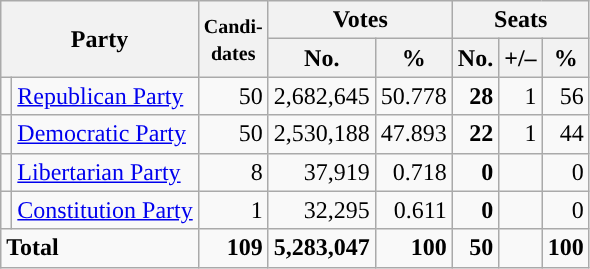<table class="wikitable" style="font-size:100%; text-align:right;">
<tr>
<th colspan=2 rowspan=2>Party</th>
<th rowspan=2><small>Candi-<br>dates</small></th>
<th colspan=2>Votes</th>
<th colspan=3>Seats</th>
</tr>
<tr>
<th>No.</th>
<th>%</th>
<th>No.</th>
<th>+/–</th>
<th>%</th>
</tr>
<tr>
<td style="background:"></td>
<td align=left><a href='#'>Republican Party</a></td>
<td>50</td>
<td>2,682,645</td>
<td>50.778</td>
<td><strong>28</strong></td>
<td>1</td>
<td>56</td>
</tr>
<tr>
<td style="background:"></td>
<td align=left><a href='#'>Democratic Party</a></td>
<td>50</td>
<td>2,530,188</td>
<td>47.893</td>
<td><strong>22</strong></td>
<td>1</td>
<td>44</td>
</tr>
<tr>
<td style="background:"></td>
<td align=left><a href='#'>Libertarian Party</a></td>
<td>8</td>
<td>37,919</td>
<td>0.718</td>
<td><strong>0</strong></td>
<td></td>
<td>0</td>
</tr>
<tr>
<td style="background:"></td>
<td align=left><a href='#'>Constitution Party</a></td>
<td>1</td>
<td>32,295</td>
<td>0.611</td>
<td><strong>0</strong></td>
<td></td>
<td>0</td>
</tr>
<tr style="font-weight:bold">
<td colspan=2 align=left>Total</td>
<td>109</td>
<td>5,283,047</td>
<td>100</td>
<td>50</td>
<td></td>
<td>100</td>
</tr>
</table>
